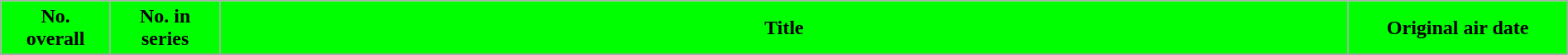<table class="wikitable plainrowheaders" style="width:100%; background:#fff;">
<tr>
<th scope="col" style="background:#00FF00;" width=7%>No.<br>overall</th>
<th scope="col" style="background:#00FF00;" width=7%>No. in<br>series</th>
<th scope="col" style="background:#00FF00;" width=72%>Title</th>
<th scope="col" style="background:#00FF00;" width=14%>Original air date</th>
</tr>
<tr>
</tr>
</table>
